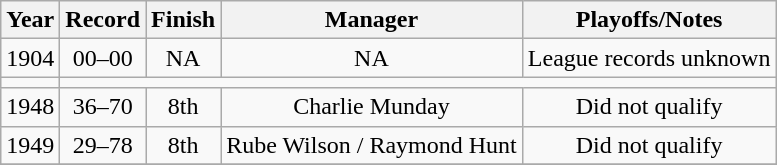<table class="wikitable" style="text-align:center">
<tr>
<th>Year</th>
<th>Record</th>
<th>Finish</th>
<th>Manager</th>
<th>Playoffs/Notes</th>
</tr>
<tr align=center>
<td>1904</td>
<td>00–00</td>
<td>NA</td>
<td>NA</td>
<td>League records unknown</td>
</tr>
<tr align=center>
<td></td>
</tr>
<tr align=center>
<td>1948</td>
<td>36–70</td>
<td>8th</td>
<td>Charlie Munday</td>
<td>Did not qualify</td>
</tr>
<tr align=center>
<td>1949</td>
<td>29–78</td>
<td>8th</td>
<td>Rube Wilson / Raymond Hunt</td>
<td>Did not qualify</td>
</tr>
<tr align=center>
</tr>
</table>
